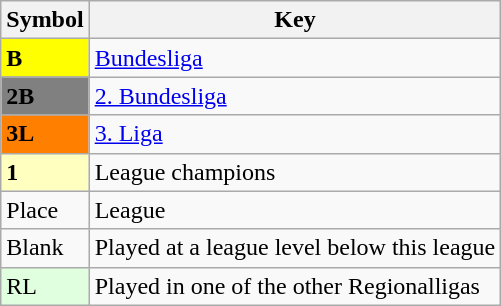<table class="wikitable" align="center">
<tr>
<th>Symbol</th>
<th>Key</th>
</tr>
<tr>
<td bgcolor="#FFFF00"><strong>B</strong></td>
<td><a href='#'>Bundesliga</a></td>
</tr>
<tr>
<td bgcolor="#808080"><strong>2B</strong></td>
<td><a href='#'>2. Bundesliga</a></td>
</tr>
<tr>
<td bgcolor="#FF7F00"><strong>3L</strong></td>
<td><a href='#'>3. Liga</a></td>
</tr>
<tr>
<td bgcolor="#ffffbf"><strong>1</strong></td>
<td>League champions</td>
</tr>
<tr>
<td>Place</td>
<td>League</td>
</tr>
<tr>
<td>Blank</td>
<td>Played at a league level below this league</td>
</tr>
<tr>
<td bgcolor="#dfffdf">RL</td>
<td>Played in one of the other Regionalligas</td>
</tr>
</table>
